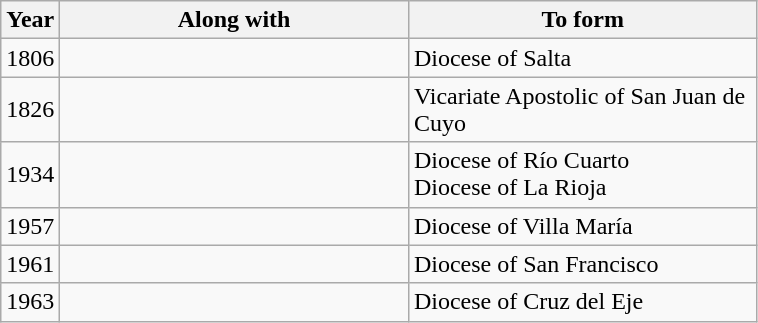<table class="wikitable">
<tr>
<th>Year</th>
<th width="225">Along with</th>
<th width="225">To form</th>
</tr>
<tr valign="top">
<td>1806</td>
<td></td>
<td>Diocese of Salta</td>
</tr>
<tr>
<td>1826</td>
<td></td>
<td>Vicariate Apostolic of San Juan de Cuyo</td>
</tr>
<tr>
<td>1934</td>
<td></td>
<td>Diocese of Río Cuarto<br>Diocese of La Rioja</td>
</tr>
<tr>
<td>1957</td>
<td></td>
<td>Diocese of Villa María</td>
</tr>
<tr>
<td>1961</td>
<td></td>
<td>Diocese of San Francisco</td>
</tr>
<tr>
<td>1963</td>
<td></td>
<td>Diocese of Cruz del Eje</td>
</tr>
</table>
